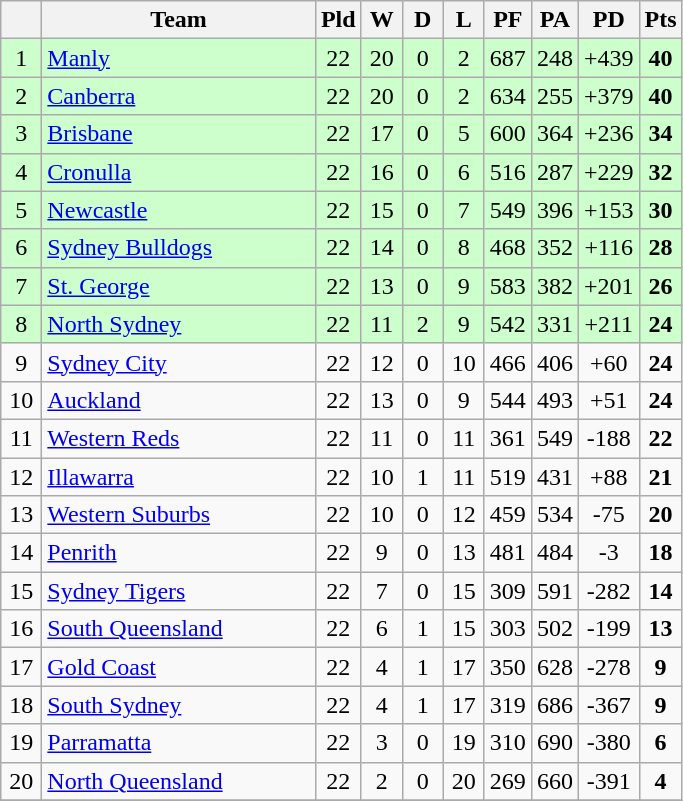<table class="wikitable" style="text-align:center;">
<tr>
<th width=20 abbr="Position×"></th>
<th width=175>Team</th>
<th width=20 abbr="Played">Pld</th>
<th width=20 abbr="Won">W</th>
<th width=20 abbr="Drawn">D</th>
<th width=20 abbr="Lost">L</th>
<th width=20 abbr="Points for">PF</th>
<th width=20 abbr="Points against">PA</th>
<th width=20 abbr="Points difference">PD</th>
<th width=20 abbr="Points">Pts</th>
</tr>
<tr style="background: #ccffcc;">
<td>1</td>
<td style="text-align:left;"> <a href='#'>Manly</a></td>
<td>22</td>
<td>20</td>
<td>0</td>
<td>2</td>
<td>687</td>
<td>248</td>
<td>+439</td>
<td><strong>40</strong></td>
</tr>
<tr style="background: #ccffcc;">
<td>2</td>
<td style="text-align:left;"> <a href='#'>Canberra</a></td>
<td>22</td>
<td>20</td>
<td>0</td>
<td>2</td>
<td>634</td>
<td>255</td>
<td>+379</td>
<td><strong>40</strong></td>
</tr>
<tr style="background: #ccffcc;">
<td>3</td>
<td style="text-align:left;"> <a href='#'>Brisbane</a></td>
<td>22</td>
<td>17</td>
<td>0</td>
<td>5</td>
<td>600</td>
<td>364</td>
<td>+236</td>
<td><strong>34</strong></td>
</tr>
<tr style="background: #ccffcc;">
<td>4</td>
<td style="text-align:left;"> <a href='#'>Cronulla</a></td>
<td>22</td>
<td>16</td>
<td>0</td>
<td>6</td>
<td>516</td>
<td>287</td>
<td>+229</td>
<td><strong>32</strong></td>
</tr>
<tr style="background: #ccffcc;">
<td>5</td>
<td style="text-align:left;"> <a href='#'>Newcastle</a></td>
<td>22</td>
<td>15</td>
<td>0</td>
<td>7</td>
<td>549</td>
<td>396</td>
<td>+153</td>
<td><strong>30</strong></td>
</tr>
<tr style="background: #ccffcc;">
<td>6</td>
<td style="text-align:left;"> <a href='#'>Sydney Bulldogs</a></td>
<td>22</td>
<td>14</td>
<td>0</td>
<td>8</td>
<td>468</td>
<td>352</td>
<td>+116</td>
<td><strong>28</strong></td>
</tr>
<tr style="background: #ccffcc;">
<td>7</td>
<td style="text-align:left;"> <a href='#'>St. George</a></td>
<td>22</td>
<td>13</td>
<td>0</td>
<td>9</td>
<td>583</td>
<td>382</td>
<td>+201</td>
<td><strong>26</strong></td>
</tr>
<tr style="background: #ccffcc;">
<td>8</td>
<td style="text-align:left;"> <a href='#'>North Sydney</a></td>
<td>22</td>
<td>11</td>
<td>2</td>
<td>9</td>
<td>542</td>
<td>331</td>
<td>+211</td>
<td><strong>24</strong></td>
</tr>
<tr>
<td>9</td>
<td style="text-align:left;"> <a href='#'>Sydney City</a></td>
<td>22</td>
<td>12</td>
<td>0</td>
<td>10</td>
<td>466</td>
<td>406</td>
<td>+60</td>
<td><strong>24</strong></td>
</tr>
<tr>
<td>10</td>
<td style="text-align:left;"> <a href='#'>Auckland</a></td>
<td>22</td>
<td>13</td>
<td>0</td>
<td>9</td>
<td>544</td>
<td>493</td>
<td>+51</td>
<td><strong>24</strong></td>
</tr>
<tr>
<td>11</td>
<td style="text-align:left;"> <a href='#'>Western Reds</a></td>
<td>22</td>
<td>11</td>
<td>0</td>
<td>11</td>
<td>361</td>
<td>549</td>
<td>-188</td>
<td><strong>22</strong></td>
</tr>
<tr>
<td>12</td>
<td style="text-align:left;"> <a href='#'>Illawarra</a></td>
<td>22</td>
<td>10</td>
<td>1</td>
<td>11</td>
<td>519</td>
<td>431</td>
<td>+88</td>
<td><strong>21</strong></td>
</tr>
<tr>
<td>13</td>
<td style="text-align:left;"> <a href='#'>Western Suburbs</a></td>
<td>22</td>
<td>10</td>
<td>0</td>
<td>12</td>
<td>459</td>
<td>534</td>
<td>-75</td>
<td><strong>20</strong></td>
</tr>
<tr>
<td>14</td>
<td style="text-align:left;"> <a href='#'>Penrith</a></td>
<td>22</td>
<td>9</td>
<td>0</td>
<td>13</td>
<td>481</td>
<td>484</td>
<td>-3</td>
<td><strong>18</strong></td>
</tr>
<tr>
<td>15</td>
<td style="text-align:left;"> <a href='#'>Sydney Tigers</a></td>
<td>22</td>
<td>7</td>
<td>0</td>
<td>15</td>
<td>309</td>
<td>591</td>
<td>-282</td>
<td><strong>14</strong></td>
</tr>
<tr>
<td>16</td>
<td style="text-align:left;"> <a href='#'>South Queensland</a></td>
<td>22</td>
<td>6</td>
<td>1</td>
<td>15</td>
<td>303</td>
<td>502</td>
<td>-199</td>
<td><strong>13</strong></td>
</tr>
<tr>
<td>17</td>
<td style="text-align:left;"> <a href='#'>Gold Coast</a></td>
<td>22</td>
<td>4</td>
<td>1</td>
<td>17</td>
<td>350</td>
<td>628</td>
<td>-278</td>
<td><strong>9</strong></td>
</tr>
<tr>
<td>18</td>
<td style="text-align:left;"> <a href='#'>South Sydney</a></td>
<td>22</td>
<td>4</td>
<td>1</td>
<td>17</td>
<td>319</td>
<td>686</td>
<td>-367</td>
<td><strong>9</strong></td>
</tr>
<tr>
<td>19</td>
<td style="text-align:left;"> <a href='#'>Parramatta</a></td>
<td>22</td>
<td>3</td>
<td>0</td>
<td>19</td>
<td>310</td>
<td>690</td>
<td>-380</td>
<td><strong>6</strong></td>
</tr>
<tr>
<td>20</td>
<td style="text-align:left;"> <a href='#'>North Queensland</a></td>
<td>22</td>
<td>2</td>
<td>0</td>
<td>20</td>
<td>269</td>
<td>660</td>
<td>-391</td>
<td><strong>4</strong></td>
</tr>
<tr>
</tr>
</table>
